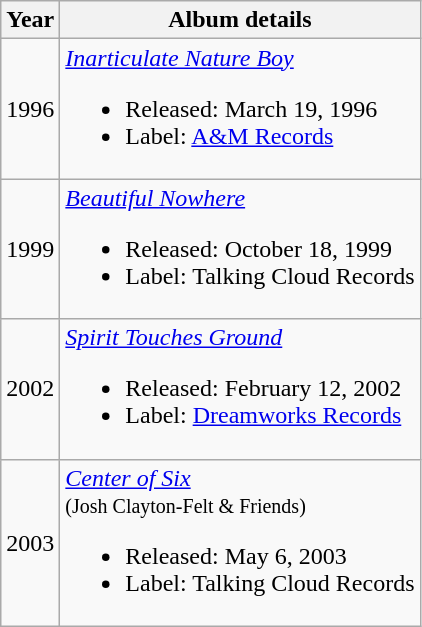<table class="wikitable">
<tr>
<th>Year</th>
<th>Album details</th>
</tr>
<tr>
<td>1996</td>
<td><em><a href='#'>Inarticulate Nature Boy</a></em><br><ul><li>Released: March 19, 1996</li><li>Label: <a href='#'>A&M Records</a></li></ul></td>
</tr>
<tr>
<td>1999</td>
<td><em><a href='#'>Beautiful Nowhere</a></em><br><ul><li>Released: October 18, 1999</li><li>Label: Talking Cloud Records</li></ul></td>
</tr>
<tr>
<td>2002</td>
<td><em><a href='#'>Spirit Touches Ground</a></em><br><ul><li>Released: February 12, 2002</li><li>Label: <a href='#'>Dreamworks Records</a></li></ul></td>
</tr>
<tr>
<td>2003</td>
<td><em><a href='#'>Center of Six</a></em> <br><small>(Josh Clayton-Felt & Friends)</small><br><ul><li>Released: May 6, 2003</li><li>Label: Talking Cloud Records</li></ul></td>
</tr>
</table>
